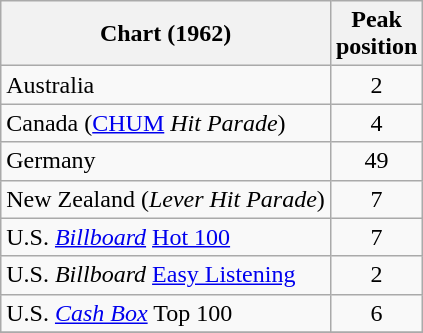<table class="wikitable sortable">
<tr>
<th>Chart (1962)</th>
<th>Peak<br>position</th>
</tr>
<tr>
<td>Australia</td>
<td style="text-align:center;">2</td>
</tr>
<tr>
<td>Canada (<a href='#'>CHUM</a> <em>Hit Parade</em>)</td>
<td style="text-align:center;">4</td>
</tr>
<tr>
<td>Germany</td>
<td style="text-align:center;">49</td>
</tr>
<tr>
<td>New Zealand (<em>Lever Hit Parade</em>)</td>
<td style="text-align:center;">7</td>
</tr>
<tr>
<td>U.S. <em><a href='#'>Billboard</a></em> <a href='#'>Hot 100</a></td>
<td style="text-align:center;">7</td>
</tr>
<tr>
<td>U.S. <em>Billboard</em> <a href='#'>Easy Listening</a></td>
<td style="text-align:center;">2</td>
</tr>
<tr>
<td>U.S. <a href='#'><em>Cash Box</em></a> Top 100</td>
<td align="center">6</td>
</tr>
<tr>
</tr>
</table>
